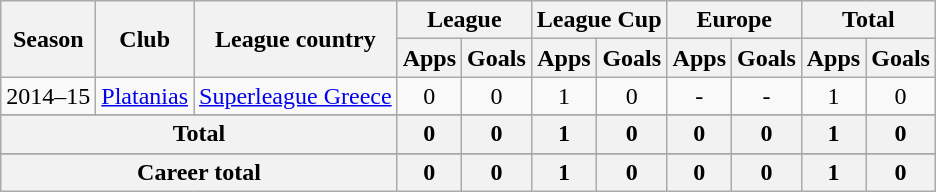<table class="wikitable" style="text-align: center;">
<tr>
<th rowspan="2">Season</th>
<th rowspan="2">Club</th>
<th rowspan="2">League country</th>
<th colspan="2">League</th>
<th colspan="2">League Cup</th>
<th colspan="2">Europe</th>
<th colspan="2">Total</th>
</tr>
<tr>
<th>Apps</th>
<th>Goals</th>
<th>Apps</th>
<th>Goals</th>
<th>Apps</th>
<th>Goals</th>
<th>Apps</th>
<th>Goals</th>
</tr>
<tr>
<td rowspan="1">2014–15</td>
<td rowspan="1" valign="center"><a href='#'>Platanias</a></td>
<td rowspan="1"><a href='#'>Superleague Greece</a></td>
<td>0</td>
<td>0</td>
<td>1</td>
<td>0</td>
<td>-</td>
<td>-</td>
<td>1</td>
<td>0</td>
</tr>
<tr>
</tr>
<tr>
<th colspan="3" valign="center">Total</th>
<th>0</th>
<th>0</th>
<th>1</th>
<th>0</th>
<th>0</th>
<th>0</th>
<th>1</th>
<th>0</th>
</tr>
<tr>
</tr>
<tr>
<th colspan="3">Career total</th>
<th>0</th>
<th>0</th>
<th>1</th>
<th>0</th>
<th>0</th>
<th>0</th>
<th>1</th>
<th>0</th>
</tr>
</table>
